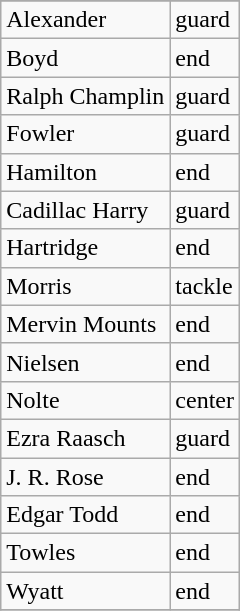<table class="wikitable">
<tr>
</tr>
<tr>
<td>Alexander</td>
<td>guard</td>
</tr>
<tr>
<td>Boyd</td>
<td>end</td>
</tr>
<tr>
<td>Ralph Champlin</td>
<td>guard</td>
</tr>
<tr>
<td>Fowler</td>
<td>guard</td>
</tr>
<tr>
<td>Hamilton</td>
<td>end</td>
</tr>
<tr>
<td>Cadillac Harry</td>
<td>guard</td>
</tr>
<tr>
<td>Hartridge</td>
<td>end</td>
</tr>
<tr>
<td>Morris</td>
<td>tackle</td>
</tr>
<tr>
<td>Mervin Mounts</td>
<td>end</td>
</tr>
<tr>
<td>Nielsen</td>
<td>end</td>
</tr>
<tr>
<td>Nolte</td>
<td>center</td>
</tr>
<tr>
<td>Ezra Raasch</td>
<td>guard</td>
</tr>
<tr>
<td>J. R. Rose</td>
<td>end</td>
</tr>
<tr>
<td>Edgar Todd</td>
<td>end</td>
</tr>
<tr>
<td>Towles</td>
<td>end</td>
</tr>
<tr>
<td>Wyatt</td>
<td>end</td>
</tr>
<tr>
</tr>
</table>
